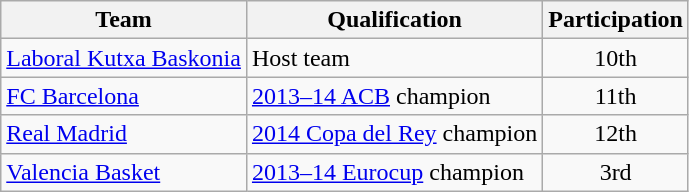<table class="wikitable">
<tr>
<th>Team</th>
<th>Qualification</th>
<th>Participation</th>
</tr>
<tr>
<td><a href='#'>Laboral Kutxa Baskonia</a></td>
<td>Host team</td>
<td align=center>10th</td>
</tr>
<tr>
<td><a href='#'>FC Barcelona</a></td>
<td><a href='#'>2013–14 ACB</a> champion</td>
<td align=center>11th</td>
</tr>
<tr>
<td><a href='#'>Real Madrid</a></td>
<td><a href='#'>2014 Copa del Rey</a> champion</td>
<td align=center>12th</td>
</tr>
<tr>
<td><a href='#'>Valencia Basket</a></td>
<td><a href='#'>2013–14 Eurocup</a> champion</td>
<td align=center>3rd</td>
</tr>
</table>
